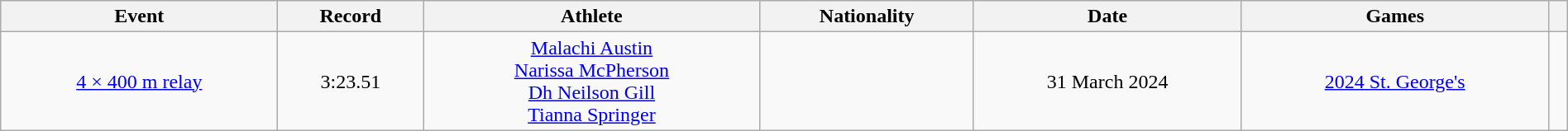<table class="wikitable" style="text-align:center;" width=100%>
<tr>
<th>Event</th>
<th>Record</th>
<th>Athlete</th>
<th>Nationality</th>
<th>Date</th>
<th>Games</th>
<th></th>
</tr>
<tr>
<td><a href='#'>4 × 400 m relay</a></td>
<td>3:23.51</td>
<td><a href='#'>Malachi Austin</a><br><a href='#'>Narissa McPherson</a><br><a href='#'>Dh Neilson Gill</a><br><a href='#'>Tianna Springer</a></td>
<td></td>
<td>31 March 2024</td>
<td><a href='#'>2024 St. George's</a></td>
<td></td>
</tr>
</table>
